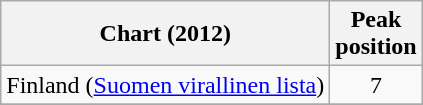<table class="wikitable sortable">
<tr>
<th scope="col">Chart (2012)</th>
<th scope="col">Peak<br>position</th>
</tr>
<tr>
<td>Finland (<a href='#'>Suomen virallinen lista</a>)</td>
<td style="text-align:center;">7</td>
</tr>
<tr>
</tr>
</table>
